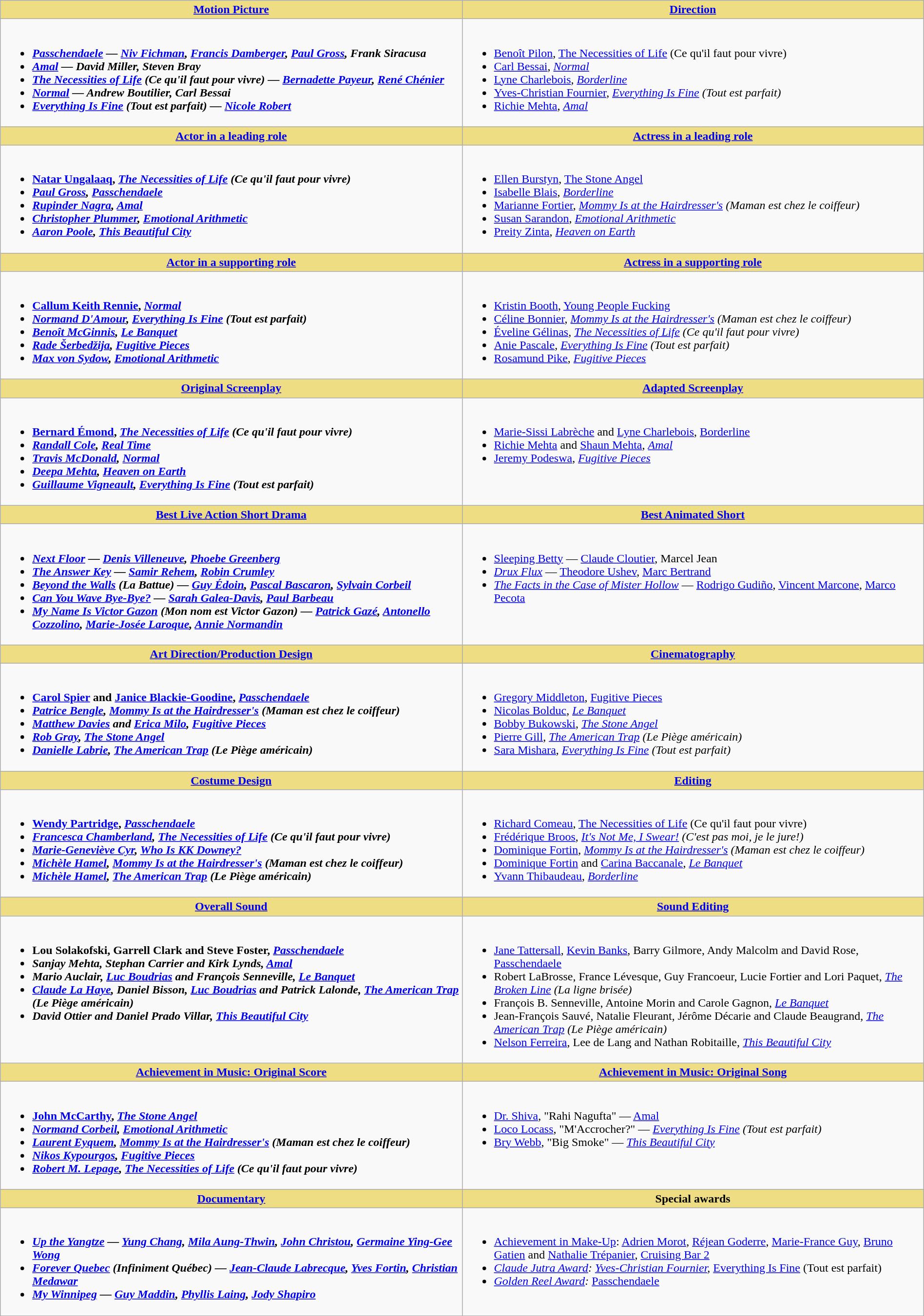<table class=wikitable width="100%">
<tr>
<th style="background:#EEDD82; width:50%"><a href='#'>Motion Picture</a></th>
<th style="background:#EEDD82; width:50%"><a href='#'>Direction</a></th>
</tr>
<tr>
<td valign="top"><br><ul><li> <strong><em><a href='#'>Passchendaele</a><em> — <a href='#'>Niv Fichman</a>, <a href='#'>Francis Damberger</a>, <a href='#'>Paul Gross</a>, Frank Siracusa<strong></li><li></em><a href='#'>Amal</a><em> — David Miller, Steven Bray</li><li></em><a href='#'>The Necessities of Life</a> (Ce qu'il faut pour vivre)<em> — <a href='#'>Bernadette Payeur</a>, <a href='#'>René Chénier</a></li><li></em><a href='#'>Normal</a><em> — Andrew Boutilier, Carl Bessai</li><li></em><a href='#'>Everything Is Fine</a> (Tout est parfait)<em> — <a href='#'>Nicole Robert</a></li></ul></td>
<td valign="top"><br><ul><li> </strong><a href='#'>Benoît Pilon</a>, </em><a href='#'>The Necessities of Life</a> (Ce qu'il faut pour vivre)</em></strong></li><li><a href='#'>Carl Bessai</a>, <em><a href='#'>Normal</a></em></li><li><a href='#'>Lyne Charlebois</a>, <em><a href='#'>Borderline</a></em></li><li><a href='#'>Yves-Christian Fournier</a>, <em><a href='#'>Everything Is Fine</a> (Tout est parfait)</em></li><li><a href='#'>Richie Mehta</a>, <em><a href='#'>Amal</a></em></li></ul></td>
</tr>
<tr>
<th style="background:#EEDD82; width:50%"><a href='#'>Actor in a leading role</a></th>
<th style="background:#EEDD82; width:50%"><a href='#'>Actress in a leading role</a></th>
</tr>
<tr>
<td valign="top"><br><ul><li> <strong><a href='#'>Natar Ungalaaq</a>, <em><a href='#'>The Necessities of Life</a> (Ce qu'il faut pour vivre)<strong><em></li><li><a href='#'>Paul Gross</a>, </em><a href='#'>Passchendaele</a><em></li><li><a href='#'>Rupinder Nagra</a>, </em><a href='#'>Amal</a><em></li><li><a href='#'>Christopher Plummer</a>, </em><a href='#'>Emotional Arithmetic</a><em></li><li><a href='#'>Aaron Poole</a>, </em><a href='#'>This Beautiful City</a><em></li></ul></td>
<td valign="top"><br><ul><li> </strong><a href='#'>Ellen Burstyn</a>, </em><a href='#'>The Stone Angel</a></em></strong></li><li><a href='#'>Isabelle Blais</a>, <em><a href='#'>Borderline</a></em></li><li><a href='#'>Marianne Fortier</a>, <em><a href='#'>Mommy Is at the Hairdresser's</a> (Maman est chez le coiffeur)</em></li><li><a href='#'>Susan Sarandon</a>, <em><a href='#'>Emotional Arithmetic</a></em></li><li><a href='#'>Preity Zinta</a>, <em><a href='#'>Heaven on Earth</a></em></li></ul></td>
</tr>
<tr>
<th style="background:#EEDD82; width:50%"><a href='#'>Actor in a supporting role</a></th>
<th style="background:#EEDD82; width:50%"><a href='#'>Actress in a supporting role</a></th>
</tr>
<tr>
<td valign="top"><br><ul><li> <strong><a href='#'>Callum Keith Rennie</a>, <em><a href='#'>Normal</a><strong><em></li><li><a href='#'>Normand D'Amour</a>, </em><a href='#'>Everything Is Fine</a> (Tout est parfait)<em></li><li><a href='#'>Benoît McGinnis</a>, </em><a href='#'>Le Banquet</a><em></li><li><a href='#'>Rade Šerbedžija</a>, </em><a href='#'>Fugitive Pieces</a><em></li><li><a href='#'>Max von Sydow</a>, </em><a href='#'>Emotional Arithmetic</a><em></li></ul></td>
<td valign="top"><br><ul><li> </strong><a href='#'>Kristin Booth</a>, </em><a href='#'>Young People Fucking</a></em></strong></li><li><a href='#'>Céline Bonnier</a>, <em><a href='#'>Mommy Is at the Hairdresser's</a> (Maman est chez le coiffeur)</em></li><li><a href='#'>Éveline Gélinas</a>, <em><a href='#'>The Necessities of Life</a> (Ce qu'il faut pour vivre)</em></li><li><a href='#'>Anie Pascale</a>, <em><a href='#'>Everything Is Fine</a> (Tout est parfait)</em></li><li><a href='#'>Rosamund Pike</a>, <em><a href='#'>Fugitive Pieces</a></em></li></ul></td>
</tr>
<tr>
<th style="background:#EEDD82; width:50%"><a href='#'>Original Screenplay</a></th>
<th style="background:#EEDD82; width:50%"><a href='#'>Adapted Screenplay</a></th>
</tr>
<tr>
<td valign="top"><br><ul><li> <strong><a href='#'>Bernard Émond</a>, <em><a href='#'>The Necessities of Life</a> (Ce qu'il faut pour vivre)<strong><em></li><li><a href='#'>Randall Cole</a>, </em><a href='#'>Real Time</a><em></li><li><a href='#'>Travis McDonald</a>, </em><a href='#'>Normal</a><em></li><li><a href='#'>Deepa Mehta</a>, </em><a href='#'>Heaven on Earth</a><em></li><li><a href='#'>Guillaume Vigneault</a>, </em><a href='#'>Everything Is Fine</a> (Tout est parfait)<em></li></ul></td>
<td valign="top"><br><ul><li> </strong><a href='#'>Marie-Sissi Labrèche</a> and <a href='#'>Lyne Charlebois</a>, </em><a href='#'>Borderline</a></em></strong></li><li><a href='#'>Richie Mehta</a> and <a href='#'>Shaun Mehta</a>, <em><a href='#'>Amal</a></em></li><li><a href='#'>Jeremy Podeswa</a>, <em><a href='#'>Fugitive Pieces</a></em></li></ul></td>
</tr>
<tr>
<th style="background:#EEDD82; width:50%"><a href='#'>Best Live Action Short Drama</a></th>
<th style="background:#EEDD82; width:50%"><a href='#'>Best Animated Short</a></th>
</tr>
<tr>
<td valign="top"><br><ul><li> <strong><em><a href='#'>Next Floor</a><em> — <a href='#'>Denis Villeneuve</a>, <a href='#'>Phoebe Greenberg</a><strong></li><li></em><a href='#'>The Answer Key</a><em> — <a href='#'>Samir Rehem</a>, <a href='#'>Robin Crumley</a></li><li></em><a href='#'>Beyond the Walls</a> (La Battue)<em> — <a href='#'>Guy Édoin</a>, <a href='#'>Pascal Bascaron</a>, <a href='#'>Sylvain Corbeil</a></li><li></em><a href='#'>Can You Wave Bye-Bye?</a><em> — <a href='#'>Sarah Galea-Davis</a>, <a href='#'>Paul Barbeau</a></li><li></em><a href='#'>My Name Is Victor Gazon</a> (Mon nom est Victor Gazon)<em> — <a href='#'>Patrick Gazé</a>, <a href='#'>Antonello Cozzolino</a>, <a href='#'>Marie-Josée Laroque</a>, <a href='#'>Annie Normandin</a></li></ul></td>
<td valign="top"><br><ul><li> </em></strong><a href='#'>Sleeping Betty</a></em> — <a href='#'>Claude Cloutier</a>, Marcel Jean</strong></li><li><em><a href='#'>Drux Flux</a></em> — <a href='#'>Theodore Ushev</a>, <a href='#'>Marc Bertrand</a></li><li><em><a href='#'>The Facts in the Case of Mister Hollow</a></em> — <a href='#'>Rodrigo Gudiño</a>, <a href='#'>Vincent Marcone</a>, <a href='#'>Marco Pecota</a></li></ul></td>
</tr>
<tr>
<th style="background:#EEDD82; width:50%"><a href='#'>Art Direction/Production Design</a></th>
<th style="background:#EEDD82; width:50%"><a href='#'>Cinematography</a></th>
</tr>
<tr>
<td valign="top"><br><ul><li> <strong><a href='#'>Carol Spier</a> and <a href='#'>Janice Blackie-Goodine</a>, <em><a href='#'>Passchendaele</a><strong><em></li><li><a href='#'>Patrice Bengle</a>, </em><a href='#'>Mommy Is at the Hairdresser's</a> (Maman est chez le coiffeur)<em></li><li><a href='#'>Matthew Davies</a> and <a href='#'>Erica Milo</a>, </em><a href='#'>Fugitive Pieces</a><em></li><li><a href='#'>Rob Gray</a>, </em><a href='#'>The Stone Angel</a><em></li><li><a href='#'>Danielle Labrie</a>, </em><a href='#'>The American Trap</a> (Le Piège américain)<em></li></ul></td>
<td valign="top"><br><ul><li> </strong><a href='#'>Gregory Middleton</a>, </em><a href='#'>Fugitive Pieces</a></em></strong></li><li><a href='#'>Nicolas Bolduc</a>, <em><a href='#'>Le Banquet</a></em></li><li><a href='#'>Bobby Bukowski</a>, <em><a href='#'>The Stone Angel</a></em></li><li><a href='#'>Pierre Gill</a>, <em><a href='#'>The American Trap</a> (Le Piège américain)</em></li><li><a href='#'>Sara Mishara</a>, <em><a href='#'>Everything Is Fine</a> (Tout est parfait)</em></li></ul></td>
</tr>
<tr>
<th style="background:#EEDD82; width:50%"><a href='#'>Costume Design</a></th>
<th style="background:#EEDD82; width:50%"><a href='#'>Editing</a></th>
</tr>
<tr>
<td valign="top"><br><ul><li> <strong><a href='#'>Wendy Partridge</a>, <em><a href='#'>Passchendaele</a><strong><em></li><li><a href='#'>Francesca Chamberland</a>, </em><a href='#'>The Necessities of Life</a> (Ce qu'il faut pour vivre)<em></li><li><a href='#'>Marie-Geneviève Cyr</a>, </em><a href='#'>Who Is KK Downey?</a><em></li><li><a href='#'>Michèle Hamel</a>, </em><a href='#'>Mommy Is at the Hairdresser's</a> (Maman est chez le coiffeur)<em></li><li><a href='#'>Michèle Hamel</a>, </em><a href='#'>The American Trap</a> (Le Piège américain)<em></li></ul></td>
<td valign="top"><br><ul><li> </strong><a href='#'>Richard Comeau</a>, </em><a href='#'>The Necessities of Life</a> (Ce qu'il faut pour vivre)</em></strong></li><li><a href='#'>Frédérique Broos</a>, <em><a href='#'>It's Not Me, I Swear!</a> (C'est pas moi, je le jure!)</em></li><li><a href='#'>Dominique Fortin</a>, <em><a href='#'>Mommy Is at the Hairdresser's</a> (Maman est chez le coiffeur)</em></li><li><a href='#'>Dominique Fortin</a> and <a href='#'>Carina Baccanale</a>, <em><a href='#'>Le Banquet</a></em></li><li><a href='#'>Yvann Thibaudeau</a>, <em><a href='#'>Borderline</a></em></li></ul></td>
</tr>
<tr>
<th style="background:#EEDD82; width:50%"><a href='#'>Overall Sound</a></th>
<th style="background:#EEDD82; width:50%"><a href='#'>Sound Editing</a></th>
</tr>
<tr>
<td valign="top"><br><ul><li> <strong>Lou Solakofski, Garrell Clark and Steve Foster, <em><a href='#'>Passchendaele</a><strong><em></li><li>Sanjay Mehta, Stephan Carrier and Kirk Lynds, </em><a href='#'>Amal</a><em></li><li>Mario Auclair, <a href='#'>Luc Boudrias</a> and François Senneville, </em><a href='#'>Le Banquet</a><em></li><li><a href='#'>Claude La Haye</a>, Daniel Bisson, <a href='#'>Luc Boudrias</a> and Patrick Lalonde, </em><a href='#'>The American Trap</a> (Le Piège américain)<em></li><li>David Ottier and Daniel Prado Villar, </em><a href='#'>This Beautiful City</a><em></li></ul></td>
<td valign="top"><br><ul><li> </strong><a href='#'>Jane Tattersall</a>, <a href='#'>Kevin Banks</a>, Barry Gilmore, Andy Malcolm and David Rose, </em><a href='#'>Passchendaele</a></em></strong></li><li>Robert LaBrosse, France Lévesque, Guy Francoeur, Lucie Fortier and Lori Paquet, <em><a href='#'>The Broken Line</a> (La ligne brisée)</em></li><li>François B. Senneville, Antoine Morin and Carole Gagnon, <em><a href='#'>Le Banquet</a></em></li><li>Jean-François Sauvé, Natalie Fleurant, Jérôme Décarie and Claude Beaugrand, <em><a href='#'>The American Trap</a> (Le Piège américain)</em></li><li><a href='#'>Nelson Ferreira</a>, Lee de Lang and Nathan Robitaille, <em><a href='#'>This Beautiful City</a></em></li></ul></td>
</tr>
<tr>
<th style="background:#EEDD82; width:50%"><a href='#'>Achievement in Music: Original Score</a></th>
<th style="background:#EEDD82; width:50%"><a href='#'>Achievement in Music: Original Song</a></th>
</tr>
<tr>
<td valign="top"><br><ul><li> <strong><a href='#'>John McCarthy</a>, <em><a href='#'>The Stone Angel</a><strong><em></li><li><a href='#'>Normand Corbeil</a>, </em><a href='#'>Emotional Arithmetic</a><em></li><li><a href='#'>Laurent Eyquem</a>, </em><a href='#'>Mommy Is at the Hairdresser's</a> (Maman est chez le coiffeur)<em></li><li><a href='#'>Nikos Kypourgos</a>, </em><a href='#'>Fugitive Pieces</a><em></li><li><a href='#'>Robert M. Lepage</a>, </em><a href='#'>The Necessities of Life</a> (Ce qu'il faut pour vivre)<em></li></ul></td>
<td valign="top"><br><ul><li> </strong><a href='#'>Dr. Shiva</a>, "Rahi Nagufta" — </em><a href='#'>Amal</a></em></strong></li><li><a href='#'>Loco Locass</a>, "M'Accrocher?" — <em><a href='#'>Everything Is Fine</a> (Tout est parfait)</em></li><li><a href='#'>Bry Webb</a>, "Big Smoke" — <em><a href='#'>This Beautiful City</a></em></li></ul></td>
</tr>
<tr>
<th style="background:#EEDD82; width:50%"><a href='#'>Documentary</a></th>
<th style="background:#EEDD82; width:50%">Special awards</th>
</tr>
<tr>
<td valign="top"><br><ul><li> <strong><em><a href='#'>Up the Yangtze</a><em> — <a href='#'>Yung Chang</a>, <a href='#'>Mila Aung-Thwin</a>, <a href='#'>John Christou</a>, <a href='#'>Germaine Ying-Gee Wong</a><strong></li><li></em><a href='#'>Forever Quebec</a> (Infiniment Québec)<em> — <a href='#'>Jean-Claude Labrecque</a>, <a href='#'>Yves Fortin</a>, <a href='#'>Christian Medawar</a></li><li></em><a href='#'>My Winnipeg</a><em> — <a href='#'>Guy Maddin</a>, <a href='#'>Phyllis Laing</a>, <a href='#'>Jody Shapiro</a></li></ul></td>
<td valign="top"><br><ul><li><a href='#'>Achievement in Make-Up</a>: <a href='#'>Adrien Morot</a>, <a href='#'>Réjean Goderre</a>, <a href='#'>Marie-France Guy</a>, <a href='#'>Bruno Gatien</a> and <a href='#'>Nathalie Trépanier</a>, </em><a href='#'>Cruising Bar 2</a><em></li><li><a href='#'>Claude Jutra Award</a>: <a href='#'>Yves-Christian Fournier</a>, </em><a href='#'>Everything Is Fine</a> (Tout est parfait)<em></li><li><a href='#'>Golden Reel Award</a>: </em><a href='#'>Passchendaele</a><em></li></ul></td>
</tr>
</table>
